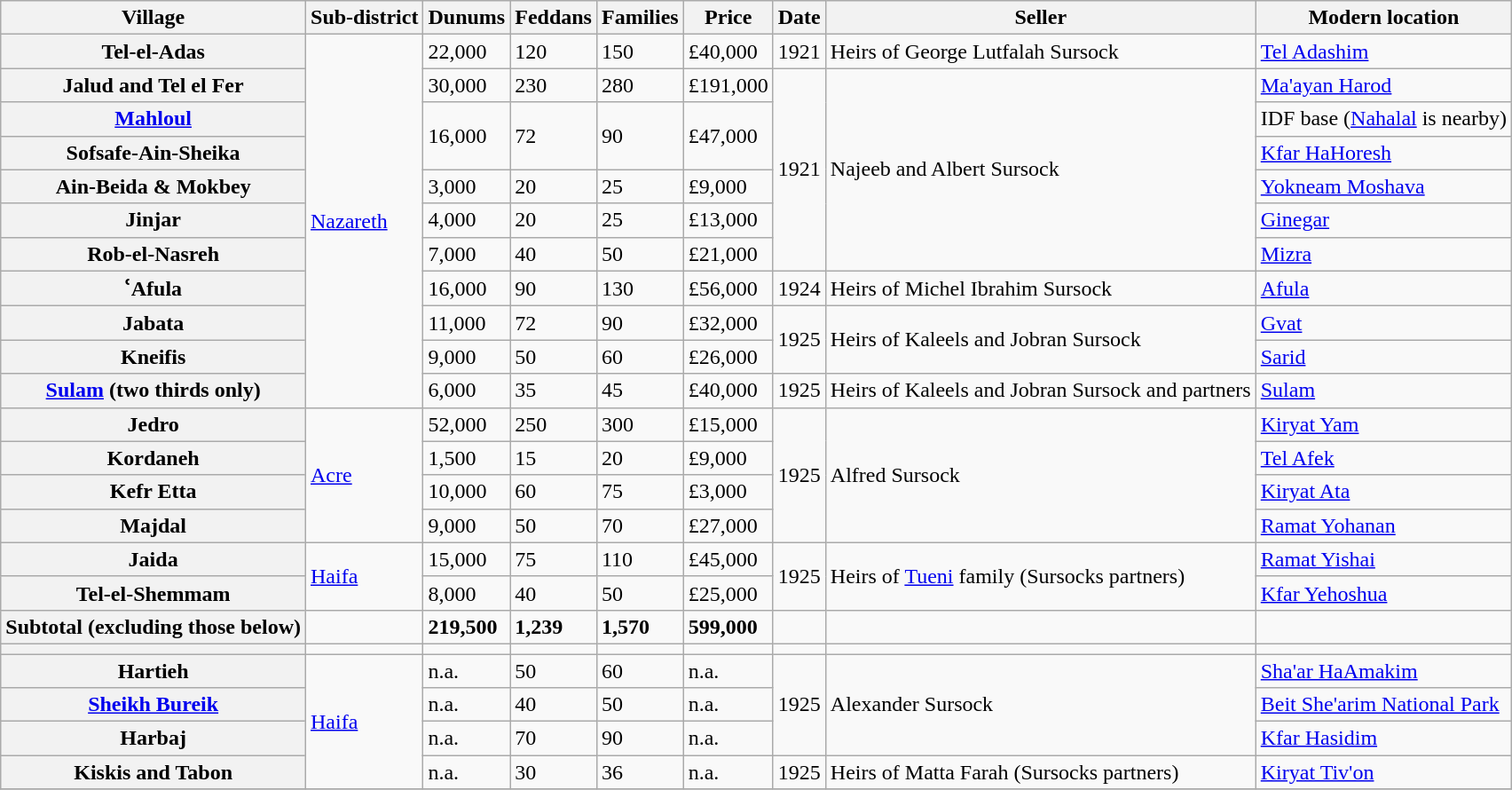<table class="wikitable sortable">
<tr>
<th>Village</th>
<th>Sub-district</th>
<th>Dunums</th>
<th>Feddans</th>
<th>Families</th>
<th>Price</th>
<th>Date</th>
<th>Seller</th>
<th>Modern location</th>
</tr>
<tr>
<th>Tel-el-Adas</th>
<td rowspan="11"><a href='#'>Nazareth</a></td>
<td>22,000</td>
<td>120</td>
<td>150</td>
<td>£40,000</td>
<td>1921</td>
<td>Heirs of George Lutfalah Sursock</td>
<td><a href='#'>Tel Adashim</a></td>
</tr>
<tr>
<th>Jalud and Tel el Fer</th>
<td>30,000</td>
<td>230</td>
<td>280</td>
<td>£191,000</td>
<td rowspan="6">1921</td>
<td rowspan="6">Najeeb and Albert Sursock</td>
<td><a href='#'>Ma'ayan Harod</a></td>
</tr>
<tr>
<th><a href='#'>Mahloul</a></th>
<td rowspan=2>16,000</td>
<td rowspan=2>72</td>
<td rowspan=2>90</td>
<td rowspan=2>£47,000</td>
<td>IDF base (<a href='#'>Nahalal</a> is nearby)</td>
</tr>
<tr>
<th>Sofsafe-Ain-Sheika</th>
<td><a href='#'>Kfar HaHoresh</a></td>
</tr>
<tr>
<th>Ain-Beida & Mokbey</th>
<td>3,000</td>
<td>20</td>
<td>25</td>
<td>£9,000</td>
<td><a href='#'>Yokneam Moshava</a></td>
</tr>
<tr>
<th>Jinjar</th>
<td>4,000</td>
<td>20</td>
<td>25</td>
<td>£13,000</td>
<td><a href='#'>Ginegar</a></td>
</tr>
<tr>
<th>Rob-el-Nasreh</th>
<td>7,000</td>
<td>40</td>
<td>50</td>
<td>£21,000</td>
<td><a href='#'>Mizra</a></td>
</tr>
<tr>
<th>ʿAfula</th>
<td>16,000</td>
<td>90</td>
<td>130</td>
<td>£56,000</td>
<td>1924</td>
<td>Heirs of Michel Ibrahim Sursock</td>
<td><a href='#'>Afula</a></td>
</tr>
<tr>
<th>Jabata</th>
<td>11,000</td>
<td>72</td>
<td>90</td>
<td>£32,000</td>
<td rowspan="2">1925</td>
<td rowspan="2">Heirs of Kaleels and Jobran Sursock</td>
<td><a href='#'>Gvat</a></td>
</tr>
<tr>
<th>Kneifis</th>
<td>9,000</td>
<td>50</td>
<td>60</td>
<td>£26,000</td>
<td><a href='#'>Sarid</a></td>
</tr>
<tr>
<th><a href='#'>Sulam</a> (two thirds only)</th>
<td>6,000</td>
<td>35</td>
<td>45</td>
<td>£40,000</td>
<td>1925</td>
<td>Heirs of Kaleels and Jobran Sursock and partners</td>
<td><a href='#'>Sulam</a></td>
</tr>
<tr>
<th>Jedro</th>
<td rowspan="4"><a href='#'>Acre</a></td>
<td>52,000</td>
<td>250</td>
<td>300</td>
<td>£15,000</td>
<td rowspan="4">1925</td>
<td rowspan="4">Alfred Sursock</td>
<td><a href='#'>Kiryat Yam</a></td>
</tr>
<tr>
<th>Kordaneh</th>
<td>1,500</td>
<td>15</td>
<td>20</td>
<td>£9,000</td>
<td><a href='#'>Tel Afek</a></td>
</tr>
<tr>
<th>Kefr Etta</th>
<td>10,000</td>
<td>60</td>
<td>75</td>
<td>£3,000</td>
<td><a href='#'>Kiryat Ata</a></td>
</tr>
<tr>
<th>Majdal</th>
<td>9,000</td>
<td>50</td>
<td>70</td>
<td>£27,000</td>
<td><a href='#'>Ramat Yohanan</a></td>
</tr>
<tr>
<th>Jaida</th>
<td rowspan="2"><a href='#'>Haifa</a></td>
<td>15,000</td>
<td>75</td>
<td>110</td>
<td>£45,000</td>
<td rowspan="2">1925</td>
<td rowspan="2">Heirs of <a href='#'>Tueni</a> family (Sursocks partners)</td>
<td><a href='#'>Ramat Yishai</a></td>
</tr>
<tr>
<th>Tel-el-Shemmam</th>
<td>8,000</td>
<td>40</td>
<td>50</td>
<td>£25,000</td>
<td><a href='#'>Kfar Yehoshua</a></td>
</tr>
<tr>
<th>Subtotal (excluding those below)</th>
<td></td>
<td><strong>219,500</strong></td>
<td><strong>1,239</strong></td>
<td><strong>1,570</strong></td>
<td><strong>599,000</strong></td>
<td></td>
<td></td>
<td></td>
</tr>
<tr>
<th></th>
<td></td>
<td></td>
<td></td>
<td></td>
<td></td>
<td></td>
<td></td>
<td></td>
</tr>
<tr>
<th>Hartieh</th>
<td rowspan="4"><a href='#'>Haifa</a></td>
<td>n.a.</td>
<td>50</td>
<td>60</td>
<td>n.a.</td>
<td rowspan="3">1925</td>
<td rowspan="3">Alexander Sursock</td>
<td><a href='#'>Sha'ar HaAmakim</a></td>
</tr>
<tr>
<th><a href='#'>Sheikh Bureik</a></th>
<td>n.a.</td>
<td>40</td>
<td>50</td>
<td>n.a.</td>
<td><a href='#'>Beit She'arim National Park</a></td>
</tr>
<tr>
<th>Harbaj</th>
<td>n.a.</td>
<td>70</td>
<td>90</td>
<td>n.a.</td>
<td><a href='#'>Kfar Hasidim</a></td>
</tr>
<tr>
<th>Kiskis and Tabon</th>
<td>n.a.</td>
<td>30</td>
<td>36</td>
<td>n.a.</td>
<td>1925</td>
<td>Heirs of Matta Farah (Sursocks partners)</td>
<td><a href='#'>Kiryat Tiv'on</a></td>
</tr>
<tr>
</tr>
</table>
